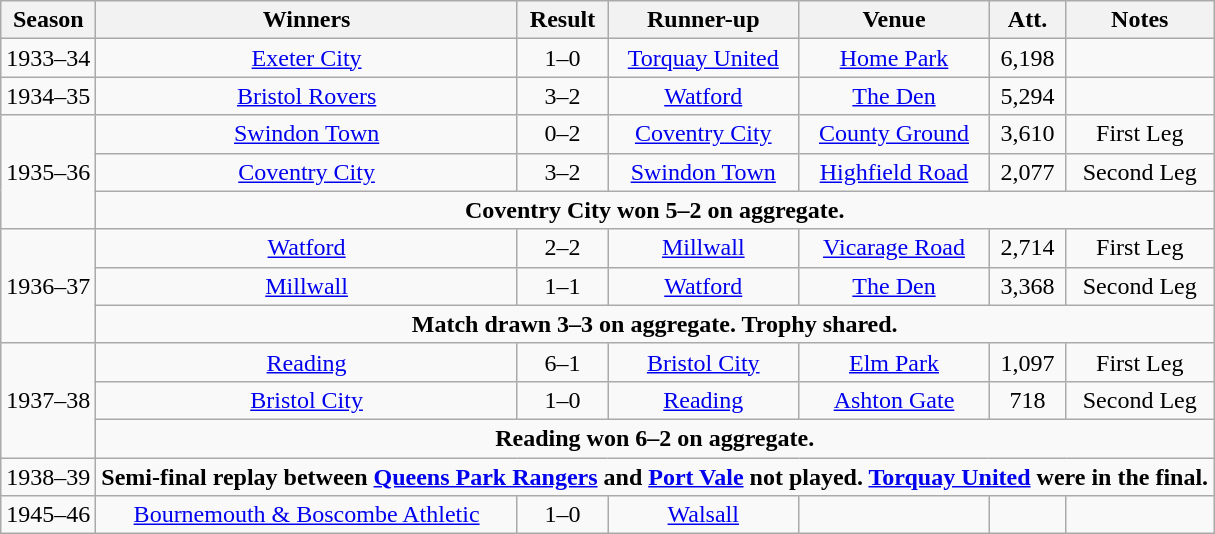<table class="wikitable" style="text-align: center">
<tr>
<th>Season</th>
<th>Winners</th>
<th>Result</th>
<th>Runner-up</th>
<th>Venue</th>
<th>Att.</th>
<th>Notes</th>
</tr>
<tr>
<td>1933–34</td>
<td><a href='#'>Exeter City</a></td>
<td>1–0</td>
<td><a href='#'>Torquay United</a></td>
<td><a href='#'>Home Park</a></td>
<td>6,198</td>
<td></td>
</tr>
<tr>
<td>1934–35</td>
<td><a href='#'>Bristol Rovers</a></td>
<td>3–2</td>
<td><a href='#'>Watford</a></td>
<td><a href='#'>The Den</a></td>
<td>5,294</td>
<td></td>
</tr>
<tr>
<td rowspan=3>1935–36</td>
<td><a href='#'>Swindon Town</a></td>
<td>0–2</td>
<td><a href='#'>Coventry City</a></td>
<td><a href='#'>County Ground</a></td>
<td>3,610</td>
<td>First Leg</td>
</tr>
<tr>
<td><a href='#'>Coventry City</a></td>
<td>3–2</td>
<td><a href='#'>Swindon Town</a></td>
<td><a href='#'>Highfield Road</a></td>
<td>2,077</td>
<td>Second Leg</td>
</tr>
<tr>
<td colspan=6><strong>Coventry City won 5–2 on aggregate.</strong></td>
</tr>
<tr>
<td rowspan=3>1936–37</td>
<td><a href='#'>Watford</a></td>
<td>2–2</td>
<td><a href='#'>Millwall</a></td>
<td><a href='#'>Vicarage Road</a></td>
<td>2,714</td>
<td>First Leg</td>
</tr>
<tr>
<td><a href='#'>Millwall</a></td>
<td>1–1</td>
<td><a href='#'>Watford</a></td>
<td><a href='#'>The Den</a></td>
<td>3,368</td>
<td>Second Leg</td>
</tr>
<tr>
<td colspan=6><strong>Match drawn 3–3 on aggregate. Trophy shared.</strong></td>
</tr>
<tr>
<td rowspan=3>1937–38</td>
<td><a href='#'>Reading</a></td>
<td>6–1</td>
<td><a href='#'>Bristol City</a></td>
<td><a href='#'>Elm Park</a></td>
<td>1,097</td>
<td>First Leg</td>
</tr>
<tr>
<td><a href='#'>Bristol City</a></td>
<td>1–0</td>
<td><a href='#'>Reading</a></td>
<td><a href='#'>Ashton Gate</a></td>
<td>718</td>
<td>Second Leg</td>
</tr>
<tr>
<td colspan=6><strong>Reading won 6–2 on aggregate.</strong></td>
</tr>
<tr>
<td>1938–39</td>
<td colspan="6"><strong>Semi-final replay between <a href='#'>Queens Park Rangers</a> and <a href='#'>Port Vale</a> not played. <a href='#'>Torquay United</a> were in the final.</strong></td>
</tr>
<tr>
<td>1945–46</td>
<td><a href='#'>Bournemouth & Boscombe Athletic</a></td>
<td>1–0</td>
<td><a href='#'>Walsall</a></td>
<td></td>
<td></td>
<td></td>
</tr>
</table>
